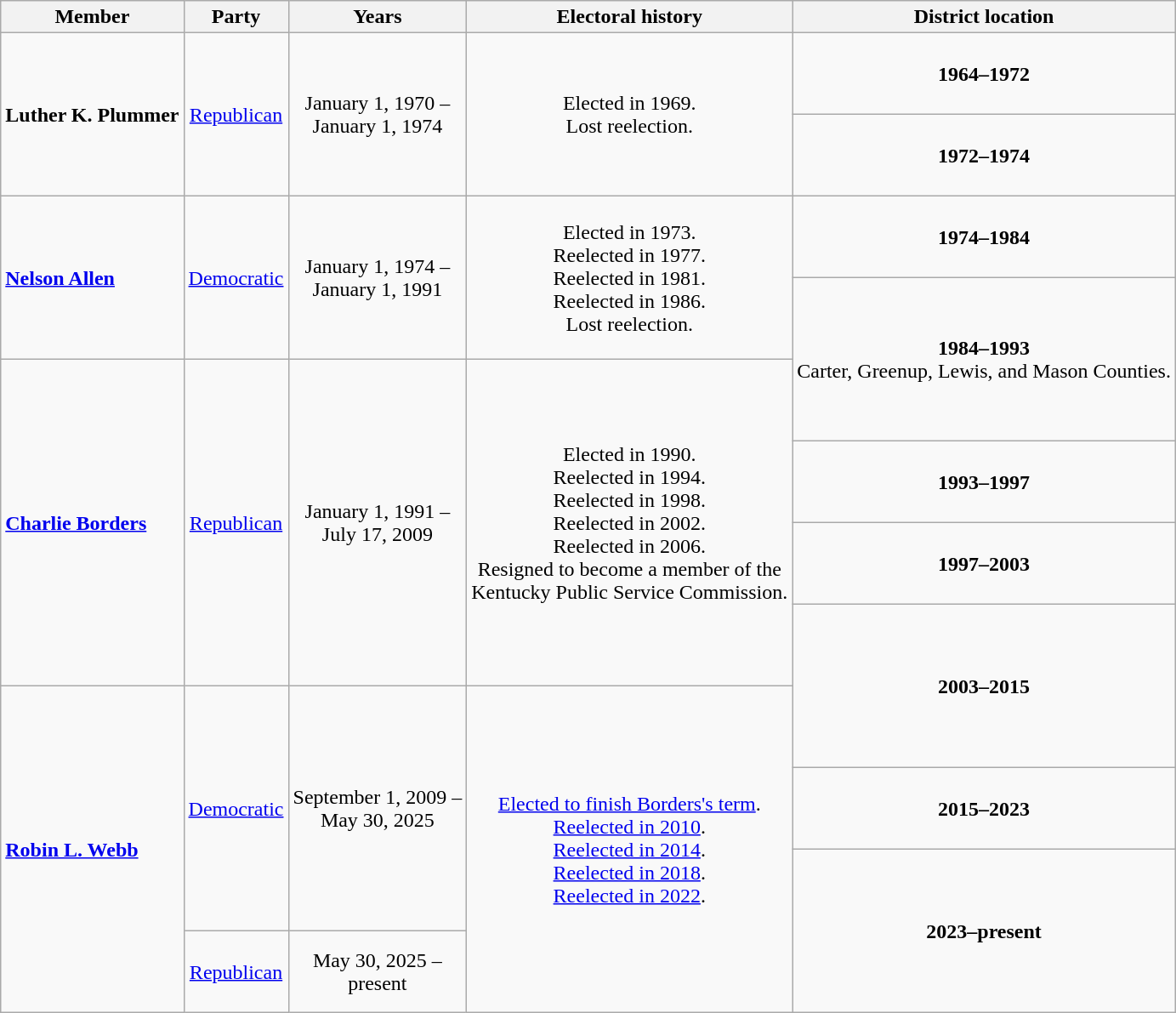<table class=wikitable style="text-align:center">
<tr>
<th>Member</th>
<th>Party</th>
<th>Years</th>
<th>Electoral history</th>
<th>District location</th>
</tr>
<tr style="height:4em">
<td rowspan=2 align=left><strong>Luther K. Plummer</strong><br></td>
<td rowspan=2 ><a href='#'>Republican</a></td>
<td rowspan=2 nowrap>January 1, 1970 –<br>January 1, 1974</td>
<td rowspan=2>Elected in 1969.<br>Lost reelection.</td>
<td><strong>1964–1972</strong><br></td>
</tr>
<tr style="height:4em">
<td><strong>1972–1974</strong><br></td>
</tr>
<tr style="height:4em">
<td rowspan=2 align=left><strong><a href='#'>Nelson Allen</a></strong><br></td>
<td rowspan=2 ><a href='#'>Democratic</a></td>
<td rowspan=2 nowrap>January 1, 1974 –<br>January 1, 1991</td>
<td rowspan=2>Elected in 1973.<br>Reelected in 1977.<br>Reelected in 1981.<br>Reelected in 1986.<br>Lost reelection.</td>
<td><strong>1974–1984</strong><br></td>
</tr>
<tr style="height:4em">
<td rowspan=2><strong>1984–1993</strong><br>Carter, Greenup, Lewis, and Mason Counties.</td>
</tr>
<tr style="height:4em">
<td rowspan=4 align=left><strong><a href='#'>Charlie Borders</a></strong><br></td>
<td rowspan=4 ><a href='#'>Republican</a></td>
<td rowspan=4 nowrap>January 1, 1991 –<br>July 17, 2009</td>
<td rowspan=4>Elected in 1990.<br>Reelected in 1994.<br>Reelected in 1998.<br>Reelected in 2002.<br>Reelected in 2006.<br>Resigned to become a member of the<br>Kentucky Public Service Commission.</td>
</tr>
<tr style="height:4em">
<td><strong>1993–1997</strong><br></td>
</tr>
<tr style="height:4em">
<td><strong>1997–2003</strong><br></td>
</tr>
<tr style="height:4em">
<td rowspan=2><strong>2003–2015</strong><br></td>
</tr>
<tr style="height:4em">
<td rowspan=4 align=left><strong><a href='#'>Robin L. Webb</a></strong><br></td>
<td rowspan=3 ><a href='#'>Democratic</a></td>
<td rowspan=3 nowrap>September 1, 2009 –<br>May 30, 2025</td>
<td rowspan=4><a href='#'>Elected to finish Borders's term</a>.<br><a href='#'>Reelected in 2010</a>.<br><a href='#'>Reelected in 2014</a>.<br><a href='#'>Reelected in 2018</a>.<br><a href='#'>Reelected in 2022</a>.</td>
</tr>
<tr style="height:4em">
<td><strong>2015–2023</strong><br></td>
</tr>
<tr style="height:4em">
<td rowspan=2><strong>2023–present</strong><br></td>
</tr>
<tr style="height:4em">
<td><a href='#'>Republican</a></td>
<td nowrap>May 30, 2025 –<br>present</td>
</tr>
</table>
